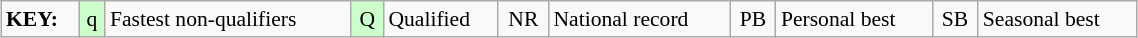<table class="wikitable" style="margin:0.5em auto; font-size:90%;position:relative;" width=60%>
<tr>
<td><strong>KEY:</strong></td>
<td bgcolor=ccffcc align=center>q</td>
<td>Fastest non-qualifiers</td>
<td bgcolor=ccffcc align=center>Q</td>
<td>Qualified</td>
<td align=center>NR</td>
<td>National record</td>
<td align=center>PB</td>
<td>Personal best</td>
<td align=center>SB</td>
<td>Seasonal best</td>
</tr>
</table>
